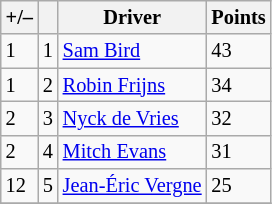<table class="wikitable" style="font-size: 85%">
<tr>
<th scope="col">+/–</th>
<th scope="col"></th>
<th scope="col">Driver</th>
<th scope="col">Points</th>
</tr>
<tr>
<td align="left"> 1</td>
<td align="center">1</td>
<td> <a href='#'>Sam Bird</a></td>
<td align="left">43</td>
</tr>
<tr>
<td align="left"> 1</td>
<td align="center">2</td>
<td> <a href='#'>Robin Frijns</a></td>
<td align="left">34</td>
</tr>
<tr>
<td align="left"> 2</td>
<td align="center">3</td>
<td> <a href='#'>Nyck de Vries</a></td>
<td align="left">32</td>
</tr>
<tr>
<td align="left"> 2</td>
<td align="center">4</td>
<td> <a href='#'>Mitch Evans</a></td>
<td align="left">31</td>
</tr>
<tr>
<td align="left"> 12</td>
<td align="center">5</td>
<td> <a href='#'>Jean-Éric Vergne</a></td>
<td align="left">25</td>
</tr>
<tr>
</tr>
</table>
